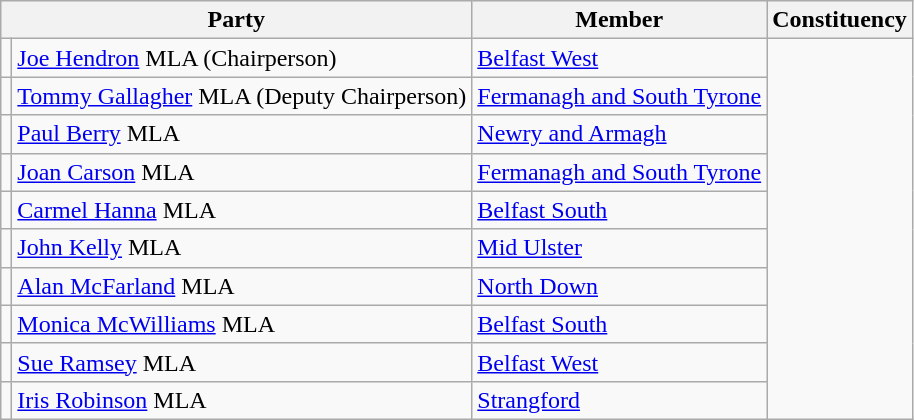<table class="wikitable" border="1">
<tr>
<th colspan="2" scope="col">Party</th>
<th scope="col">Member</th>
<th scope="col">Constituency</th>
</tr>
<tr>
<td></td>
<td><a href='#'>Joe Hendron</a> MLA (Chairperson)</td>
<td><a href='#'>Belfast West</a></td>
</tr>
<tr>
<td></td>
<td><a href='#'>Tommy Gallagher</a> MLA (Deputy Chairperson)</td>
<td><a href='#'>Fermanagh and South Tyrone</a></td>
</tr>
<tr>
<td></td>
<td><a href='#'>Paul Berry</a> MLA</td>
<td><a href='#'>Newry and Armagh</a></td>
</tr>
<tr>
<td></td>
<td><a href='#'>Joan Carson</a> MLA</td>
<td><a href='#'>Fermanagh and South Tyrone</a></td>
</tr>
<tr>
<td></td>
<td><a href='#'>Carmel Hanna</a> MLA</td>
<td><a href='#'>Belfast South</a></td>
</tr>
<tr>
<td></td>
<td><a href='#'>John Kelly</a> MLA</td>
<td><a href='#'>Mid Ulster</a></td>
</tr>
<tr>
<td></td>
<td><a href='#'>Alan McFarland</a> MLA</td>
<td><a href='#'>North Down</a></td>
</tr>
<tr>
<td></td>
<td><a href='#'>Monica McWilliams</a> MLA</td>
<td><a href='#'>Belfast South</a></td>
</tr>
<tr>
<td></td>
<td><a href='#'>Sue Ramsey</a> MLA</td>
<td><a href='#'>Belfast West</a></td>
</tr>
<tr>
<td></td>
<td><a href='#'>Iris Robinson</a> MLA</td>
<td><a href='#'>Strangford</a></td>
</tr>
</table>
